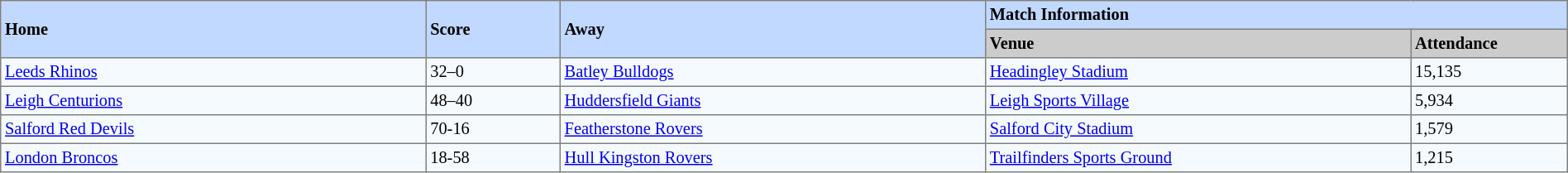<table border=1 style="border-collapse:collapse; font-size:85%; text-align:left;" cellpadding=3 cellspacing=0 width=100%>
<tr bgcolor=#C1D8FF>
<th rowspan=2 width=19%>Home</th>
<th rowspan=2 width=6%>Score</th>
<th rowspan=2 width=19%>Away</th>
<th colspan=6>Match Information</th>
</tr>
<tr bgcolor=#CCCCCC>
<th width=19%>Venue</th>
<th width=7%>Attendance</th>
</tr>
<tr bgcolor=#F5FAFF>
<td align=left> <a href='#'>Leeds Rhinos</a></td>
<td>32–0</td>
<td align=left> <a href='#'>Batley Bulldogs</a></td>
<td><a href='#'>Headingley Stadium</a></td>
<td>15,135</td>
</tr>
<tr bgcolor=#F5FAFF>
<td align=left> <a href='#'>Leigh Centurions</a></td>
<td>48–40</td>
<td align=left> <a href='#'>Huddersfield Giants</a></td>
<td><a href='#'>Leigh Sports Village</a></td>
<td>5,934</td>
</tr>
<tr bgcolor=#F5FAFF>
<td align=left> <a href='#'>Salford Red Devils</a></td>
<td>70-16</td>
<td align=left> <a href='#'>Featherstone Rovers</a></td>
<td><a href='#'>Salford City Stadium</a></td>
<td>1,579</td>
</tr>
<tr bgcolor=#F5FAFF>
<td align=left> <a href='#'>London Broncos</a></td>
<td>18-58</td>
<td align=left> <a href='#'>Hull Kingston Rovers</a></td>
<td><a href='#'>Trailfinders Sports Ground</a></td>
<td>1,215</td>
</tr>
</table>
